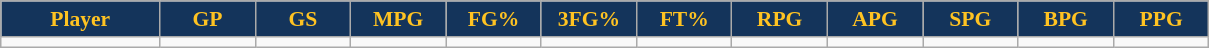<table class="wikitable sortable" style="font-size: 90%">
<tr>
<th style="background:#14345B;color:#ffc322;" width="10%">Player</th>
<th style="background:#14345B;color:#ffc322;" width="6%">GP</th>
<th style="background:#14345B;color:#ffc322;" width="6%">GS</th>
<th style="background:#14345B;color:#ffc322;" width="6%">MPG</th>
<th style="background:#14345B;color:#ffc322;" width="6%">FG%</th>
<th style="background:#14345B;color:#ffc322;" width="6%">3FG%</th>
<th style="background:#14345B;color:#ffc322;" width="6%">FT%</th>
<th style="background:#14345B;color:#ffc322;" width="6%">RPG</th>
<th style="background:#14345B;color:#ffc322;" width="6%">APG</th>
<th style="background:#14345B;color:#ffc322;" width="6%">SPG</th>
<th style="background:#14345B;color:#ffc322;" width="6%">BPG</th>
<th style="background:#14345B;color:#ffc322;" width="6%">PPG</th>
</tr>
<tr>
<td></td>
<td></td>
<td></td>
<td></td>
<td></td>
<td></td>
<td></td>
<td></td>
<td></td>
<td></td>
<td></td>
<td></td>
</tr>
</table>
